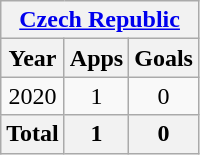<table class="wikitable" style="text-align:center">
<tr>
<th colspan=3><a href='#'>Czech Republic</a></th>
</tr>
<tr>
<th>Year</th>
<th>Apps</th>
<th>Goals</th>
</tr>
<tr>
<td>2020</td>
<td>1</td>
<td>0</td>
</tr>
<tr>
<th>Total</th>
<th>1</th>
<th>0</th>
</tr>
</table>
